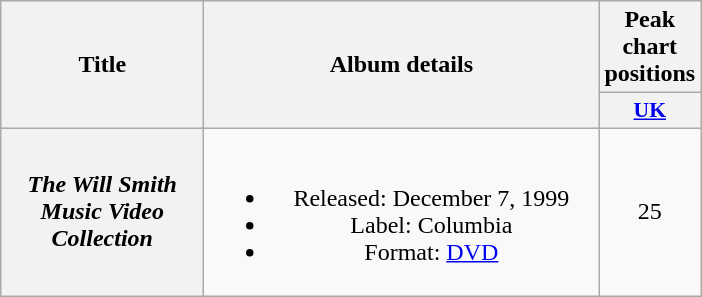<table class="wikitable plainrowheaders" style="text-align:center;">
<tr>
<th scope="col" rowspan="2" style="width:8em;">Title</th>
<th scope="col" rowspan="2" style="width:16em;">Album details</th>
<th scope="col" colspan="1">Peak<br>chart<br>positions</th>
</tr>
<tr>
<th scope="col" style="width:3em;font-size:90%;"><a href='#'>UK</a><br></th>
</tr>
<tr>
<th scope="row"><em>The Will Smith Music Video Collection</em></th>
<td><br><ul><li>Released: December 7, 1999</li><li>Label: Columbia</li><li>Format: <a href='#'>DVD</a></li></ul></td>
<td>25</td>
</tr>
</table>
